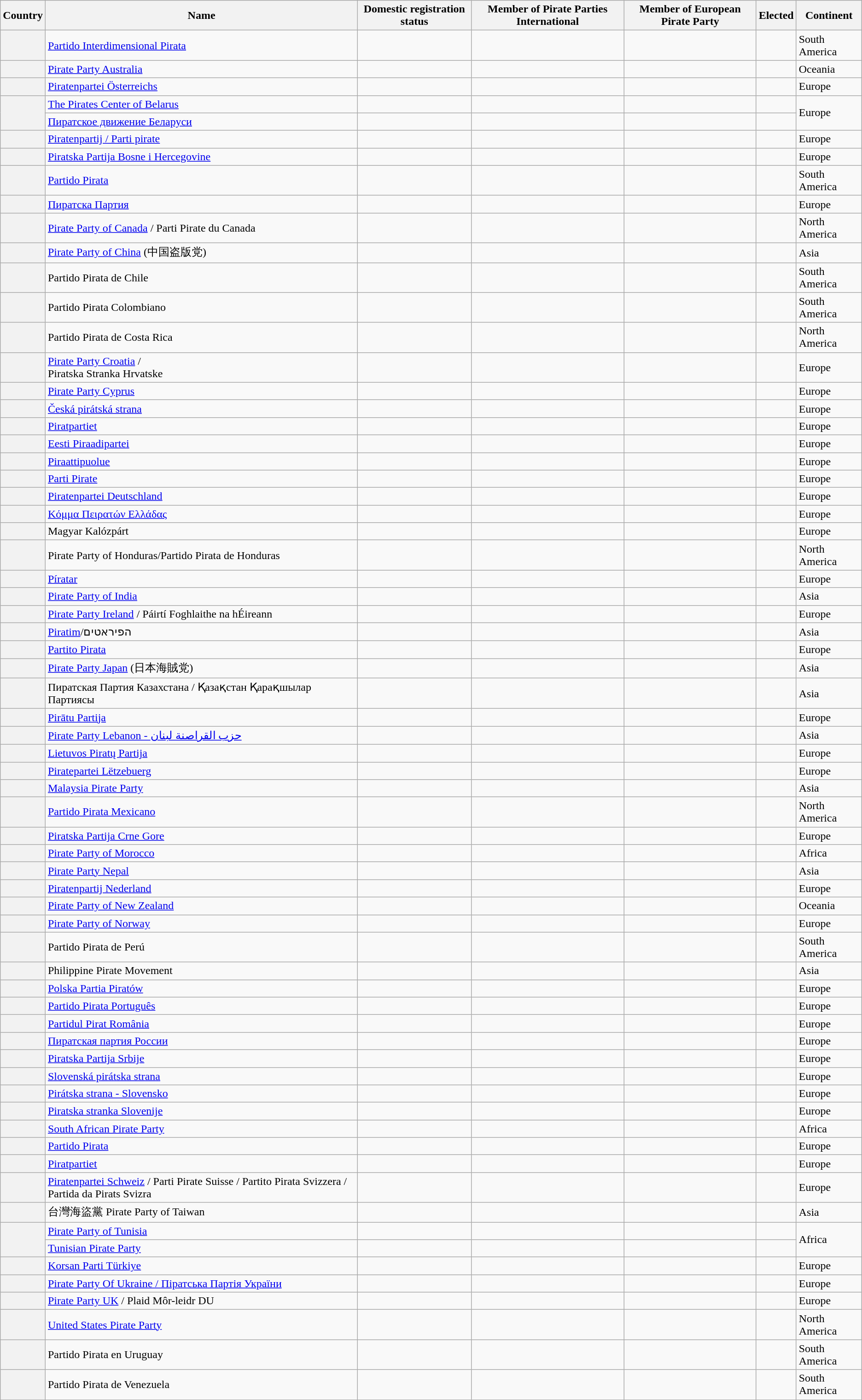<table class="wikitable sortable">
<tr>
<th>Country</th>
<th>Name</th>
<th>Domestic registration status</th>
<th>Member of Pirate Parties International</th>
<th>Member of European Pirate Party</th>
<th>Elected</th>
<th>Continent</th>
</tr>
<tr>
<th></th>
<td><a href='#'>Partido Interdimensional Pirata</a></td>
<td></td>
<td></td>
<td></td>
<td></td>
<td>South America</td>
</tr>
<tr>
<th></th>
<td><a href='#'>Pirate Party Australia</a></td>
<td></td>
<td></td>
<td></td>
<td></td>
<td>Oceania</td>
</tr>
<tr>
<th></th>
<td><a href='#'>Piratenpartei Österreichs</a></td>
<td></td>
<td></td>
<td></td>
<td></td>
<td>Europe</td>
</tr>
<tr>
<th rowspan=2></th>
<td><a href='#'>The Pirates Center of Belarus</a></td>
<td></td>
<td></td>
<td></td>
<td></td>
<td rowspan=2>Europe</td>
</tr>
<tr>
<td><a href='#'>Пиратское движение Беларуси</a></td>
<td></td>
<td></td>
<td></td>
<td></td>
</tr>
<tr>
<th></th>
<td><a href='#'>Piratenpartij / Parti pirate</a></td>
<td></td>
<td></td>
<td></td>
<td></td>
<td>Europe</td>
</tr>
<tr>
<th></th>
<td><a href='#'>Piratska Partija Bosne i Hercegovine</a></td>
<td></td>
<td></td>
<td></td>
<td></td>
<td>Europe</td>
</tr>
<tr>
<th></th>
<td><a href='#'>Partido Pirata</a></td>
<td></td>
<td></td>
<td></td>
<td></td>
<td>South America</td>
</tr>
<tr>
<th></th>
<td><a href='#'>Пиратска Партия</a></td>
<td></td>
<td></td>
<td></td>
<td></td>
<td>Europe</td>
</tr>
<tr>
<th></th>
<td><a href='#'>Pirate Party of Canada</a> / Parti Pirate du Canada</td>
<td></td>
<td></td>
<td></td>
<td></td>
<td>North America</td>
</tr>
<tr>
<th></th>
<td><a href='#'>Pirate Party of China</a> (中国盗版党)</td>
<td></td>
<td></td>
<td></td>
<td></td>
<td>Asia</td>
</tr>
<tr>
<th></th>
<td>Partido Pirata de Chile</td>
<td></td>
<td></td>
<td></td>
<td></td>
<td>South America</td>
</tr>
<tr>
<th></th>
<td>Partido Pirata Colombiano</td>
<td></td>
<td></td>
<td></td>
<td></td>
<td>South America</td>
</tr>
<tr>
<th></th>
<td>Partido Pirata de Costa Rica</td>
<td></td>
<td></td>
<td></td>
<td></td>
<td>North America</td>
</tr>
<tr>
<th></th>
<td><a href='#'>Pirate Party Croatia</a> /<br>Piratska Stranka Hrvatske</td>
<td></td>
<td></td>
<td></td>
<td></td>
<td>Europe</td>
</tr>
<tr>
<th></th>
<td><a href='#'>Pirate Party Cyprus</a></td>
<td></td>
<td></td>
<td></td>
<td></td>
<td>Europe</td>
</tr>
<tr>
<th></th>
<td><a href='#'>Česká pirátská strana</a></td>
<td></td>
<td></td>
<td></td>
<td></td>
<td>Europe</td>
</tr>
<tr>
<th></th>
<td><a href='#'>Piratpartiet</a></td>
<td></td>
<td></td>
<td></td>
<td></td>
<td>Europe</td>
</tr>
<tr>
<th></th>
<td><a href='#'>Eesti Piraadipartei</a></td>
<td></td>
<td></td>
<td></td>
<td></td>
<td>Europe</td>
</tr>
<tr>
<th></th>
<td><a href='#'>Piraattipuolue</a></td>
<td></td>
<td></td>
<td></td>
<td></td>
<td>Europe</td>
</tr>
<tr>
<th></th>
<td><a href='#'>Parti Pirate</a></td>
<td></td>
<td></td>
<td></td>
<td></td>
<td>Europe</td>
</tr>
<tr>
<th></th>
<td><a href='#'>Piratenpartei Deutschland</a></td>
<td></td>
<td></td>
<td></td>
<td></td>
<td>Europe</td>
</tr>
<tr>
<th></th>
<td><a href='#'>Κόμμα Πειρατών Ελλάδας</a></td>
<td></td>
<td></td>
<td></td>
<td></td>
<td>Europe</td>
</tr>
<tr>
<th></th>
<td>Magyar Kalózpárt</td>
<td></td>
<td></td>
<td></td>
<td></td>
<td>Europe</td>
</tr>
<tr>
<th></th>
<td>Pirate Party of Honduras/Partido Pirata de Honduras</td>
<td></td>
<td></td>
<td></td>
<td></td>
<td>North America</td>
</tr>
<tr>
<th></th>
<td><a href='#'>Píratar</a></td>
<td></td>
<td></td>
<td></td>
<td></td>
<td>Europe</td>
</tr>
<tr>
<th></th>
<td><a href='#'>Pirate Party of India</a></td>
<td></td>
<td></td>
<td></td>
<td></td>
<td>Asia</td>
</tr>
<tr>
<th></th>
<td><a href='#'>Pirate Party Ireland</a> / Páirtí Foghlaithe na hÉireann</td>
<td></td>
<td></td>
<td></td>
<td></td>
<td>Europe</td>
</tr>
<tr>
<th></th>
<td><a href='#'>Piratim</a>/הפיראטים</td>
<td></td>
<td></td>
<td></td>
<td></td>
<td>Asia</td>
</tr>
<tr>
<th></th>
<td><a href='#'>Partito Pirata</a></td>
<td></td>
<td></td>
<td></td>
<td></td>
<td>Europe</td>
</tr>
<tr>
<th></th>
<td><a href='#'>Pirate Party Japan</a> (日本海賊党)</td>
<td></td>
<td></td>
<td></td>
<td></td>
<td>Asia</td>
</tr>
<tr>
<th></th>
<td>Пиратская Партия Казахстана / Қазақстан Қарақшылар Партиясы</td>
<td></td>
<td></td>
<td></td>
<td></td>
<td>Asia</td>
</tr>
<tr>
<th></th>
<td><a href='#'>Pirātu Partija</a></td>
<td></td>
<td></td>
<td></td>
<td></td>
<td>Europe</td>
</tr>
<tr>
<th></th>
<td><a href='#'> Pirate Party Lebanon - حزب القراصنة لبنان</a></td>
<td></td>
<td></td>
<td></td>
<td></td>
<td>Asia</td>
</tr>
<tr>
<th></th>
<td><a href='#'>Lietuvos Piratų Partija</a></td>
<td></td>
<td></td>
<td></td>
<td></td>
<td>Europe</td>
</tr>
<tr>
<th></th>
<td><a href='#'>Piratepartei Lëtzebuerg</a></td>
<td></td>
<td></td>
<td></td>
<td></td>
<td>Europe</td>
</tr>
<tr>
<th></th>
<td><a href='#'>Malaysia Pirate Party</a></td>
<td></td>
<td></td>
<td></td>
<td></td>
<td>Asia</td>
</tr>
<tr>
<th></th>
<td><a href='#'>Partido Pirata Mexicano</a></td>
<td></td>
<td></td>
<td></td>
<td></td>
<td>North America</td>
</tr>
<tr>
<th></th>
<td><a href='#'>Piratska Partija Crne Gore</a></td>
<td></td>
<td></td>
<td></td>
<td></td>
<td>Europe</td>
</tr>
<tr>
<th></th>
<td><a href='#'>Pirate Party of Morocco</a></td>
<td></td>
<td></td>
<td></td>
<td></td>
<td>Africa</td>
</tr>
<tr>
<th></th>
<td><a href='#'>Pirate Party Nepal</a></td>
<td></td>
<td></td>
<td></td>
<td></td>
<td>Asia</td>
</tr>
<tr>
<th></th>
<td><a href='#'>Piratenpartij Nederland</a></td>
<td></td>
<td></td>
<td></td>
<td></td>
<td>Europe</td>
</tr>
<tr>
<th></th>
<td><a href='#'>Pirate Party of New Zealand</a></td>
<td></td>
<td></td>
<td></td>
<td></td>
<td>Oceania</td>
</tr>
<tr>
<th></th>
<td><a href='#'>Pirate Party of Norway</a></td>
<td></td>
<td></td>
<td></td>
<td></td>
<td>Europe</td>
</tr>
<tr>
<th></th>
<td>Partido Pirata de Perú</td>
<td></td>
<td></td>
<td></td>
<td></td>
<td>South America</td>
</tr>
<tr>
<th></th>
<td>Philippine Pirate Movement</td>
<td></td>
<td></td>
<td></td>
<td></td>
<td>Asia</td>
</tr>
<tr>
<th></th>
<td><a href='#'>Polska Partia Piratów</a></td>
<td></td>
<td></td>
<td></td>
<td></td>
<td>Europe</td>
</tr>
<tr>
<th></th>
<td><a href='#'>Partido Pirata Português</a></td>
<td></td>
<td></td>
<td></td>
<td></td>
<td>Europe</td>
</tr>
<tr>
<th></th>
<td><a href='#'>Partidul Pirat România</a></td>
<td></td>
<td></td>
<td></td>
<td></td>
<td>Europe</td>
</tr>
<tr>
<th></th>
<td><a href='#'>Пиратская партия России</a></td>
<td></td>
<td></td>
<td></td>
<td></td>
<td>Europe</td>
</tr>
<tr>
<th></th>
<td><a href='#'>Piratska Partija Srbije</a></td>
<td></td>
<td></td>
<td></td>
<td></td>
<td>Europe</td>
</tr>
<tr>
<th></th>
<td><a href='#'>Slovenská pirátska strana</a></td>
<td></td>
<td></td>
<td></td>
<td></td>
<td>Europe</td>
</tr>
<tr>
<th></th>
<td Pirátska strana - Slovensko><a href='#'>Pirátska strana - Slovensko</a></td>
<td></td>
<td></td>
<td></td>
<td></td>
<td>Europe</td>
</tr>
<tr>
<th></th>
<td><a href='#'>Piratska stranka Slovenije</a></td>
<td></td>
<td></td>
<td></td>
<td></td>
<td>Europe</td>
</tr>
<tr>
<th></th>
<td><a href='#'>South African Pirate Party</a></td>
<td></td>
<td></td>
<td></td>
<td></td>
<td>Africa</td>
</tr>
<tr>
<th></th>
<td><a href='#'>Partido Pirata</a></td>
<td></td>
<td></td>
<td></td>
<td></td>
<td>Europe</td>
</tr>
<tr>
<th></th>
<td><a href='#'>Piratpartiet</a></td>
<td></td>
<td></td>
<td></td>
<td></td>
<td>Europe</td>
</tr>
<tr>
<th></th>
<td><a href='#'>Piratenpartei Schweiz</a> / Parti Pirate Suisse / Partito Pirata Svizzera / Partida da Pirats Svizra</td>
<td></td>
<td></td>
<td></td>
<td></td>
<td>Europe</td>
</tr>
<tr>
<th></th>
<td>台灣海盜黨 Pirate Party of Taiwan</td>
<td></td>
<td></td>
<td></td>
<td></td>
<td>Asia</td>
</tr>
<tr>
<th rowspan=2></th>
<td><a href='#'>Pirate Party of Tunisia</a></td>
<td></td>
<td></td>
<td></td>
<td></td>
<td rowspan=2>Africa</td>
</tr>
<tr>
<td><a href='#'>Tunisian Pirate Party</a></td>
<td></td>
<td></td>
<td></td>
<td></td>
</tr>
<tr>
<th></th>
<td><a href='#'>Korsan Parti Türkiye</a></td>
<td></td>
<td></td>
<td></td>
<td></td>
<td>Europe</td>
</tr>
<tr>
<th></th>
<td><a href='#'>Pirate Party Of Ukraine / Піратська Партія України</a></td>
<td></td>
<td></td>
<td></td>
<td></td>
<td>Europe</td>
</tr>
<tr>
<th></th>
<td><a href='#'>Pirate Party UK</a> / Plaid Môr-leidr DU</td>
<td></td>
<td></td>
<td></td>
<td></td>
<td>Europe</td>
</tr>
<tr>
<th></th>
<td><a href='#'>United States Pirate Party</a></td>
<td></td>
<td></td>
<td></td>
<td></td>
<td>North America</td>
</tr>
<tr>
<th></th>
<td>Partido Pirata en Uruguay</td>
<td></td>
<td></td>
<td></td>
<td></td>
<td>South America</td>
</tr>
<tr>
<th></th>
<td>Partido Pirata de Venezuela</td>
<td></td>
<td></td>
<td></td>
<td></td>
<td>South America</td>
</tr>
</table>
